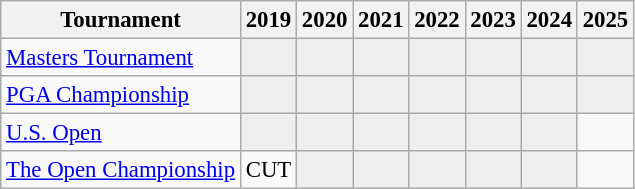<table class="wikitable" style="font-size:95%;text-align:center;">
<tr>
<th>Tournament</th>
<th>2019</th>
<th>2020</th>
<th>2021</th>
<th>2022</th>
<th>2023</th>
<th>2024</th>
<th>2025</th>
</tr>
<tr>
<td align=left><a href='#'>Masters Tournament</a></td>
<td style="background:#eeeeee;"></td>
<td style="background:#eeeeee;"></td>
<td style="background:#eeeeee;"></td>
<td style="background:#eeeeee;"></td>
<td style="background:#eeeeee;"></td>
<td style="background:#eeeeee;"></td>
<td style="background:#eeeeee;"></td>
</tr>
<tr>
<td align=left><a href='#'>PGA Championship</a></td>
<td style="background:#eeeeee;"></td>
<td style="background:#eeeeee;"></td>
<td style="background:#eeeeee;"></td>
<td style="background:#eeeeee;"></td>
<td style="background:#eeeeee;"></td>
<td style="background:#eeeeee;"></td>
<td style="background:#eeeeee;"></td>
</tr>
<tr>
<td align=left><a href='#'>U.S. Open</a></td>
<td style="background:#eeeeee;"></td>
<td style="background:#eeeeee;"></td>
<td style="background:#eeeeee;"></td>
<td style="background:#eeeeee;"></td>
<td style="background:#eeeeee;"></td>
<td style="background:#eeeeee;"></td>
<td></td>
</tr>
<tr>
<td align=left><a href='#'>The Open Championship</a></td>
<td>CUT</td>
<td style="background:#eeeeee;"></td>
<td style="background:#eeeeee;"></td>
<td style="background:#eeeeee;"></td>
<td style="background:#eeeeee;"></td>
<td style="background:#eeeeee;"></td>
<td></td>
</tr>
</table>
